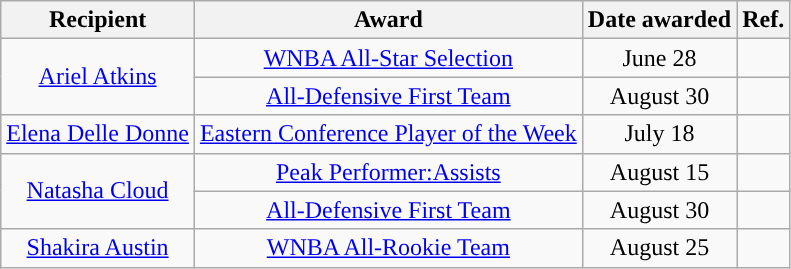<table class="wikitable sortable sortable" style="text-align: center">
<tr>
<th>Recipient</th>
<th>Award</th>
<th>Date awarded</th>
<th>Ref.</th>
</tr>
<tr>
<td rowspan=2><a href='#'>Ariel Atkins</a></td>
<td><a href='#'>WNBA All-Star Selection</a></td>
<td>June 28</td>
<td></td>
</tr>
<tr>
<td><a href='#'>All-Defensive First Team</a></td>
<td>August 30</td>
<td></td>
</tr>
<tr>
<td><a href='#'>Elena Delle Donne</a></td>
<td><a href='#'>Eastern Conference Player of the Week</a></td>
<td>July 18</td>
<td></td>
</tr>
<tr>
<td rowspan=2><a href='#'>Natasha Cloud</a></td>
<td><a href='#'>Peak Performer:Assists</a></td>
<td>August 15</td>
<td></td>
</tr>
<tr>
<td><a href='#'>All-Defensive First Team</a></td>
<td>August 30</td>
<td></td>
</tr>
<tr>
<td><a href='#'>Shakira Austin</a></td>
<td><a href='#'>WNBA All-Rookie Team</a></td>
<td>August 25</td>
<td></td>
</tr>
</table>
